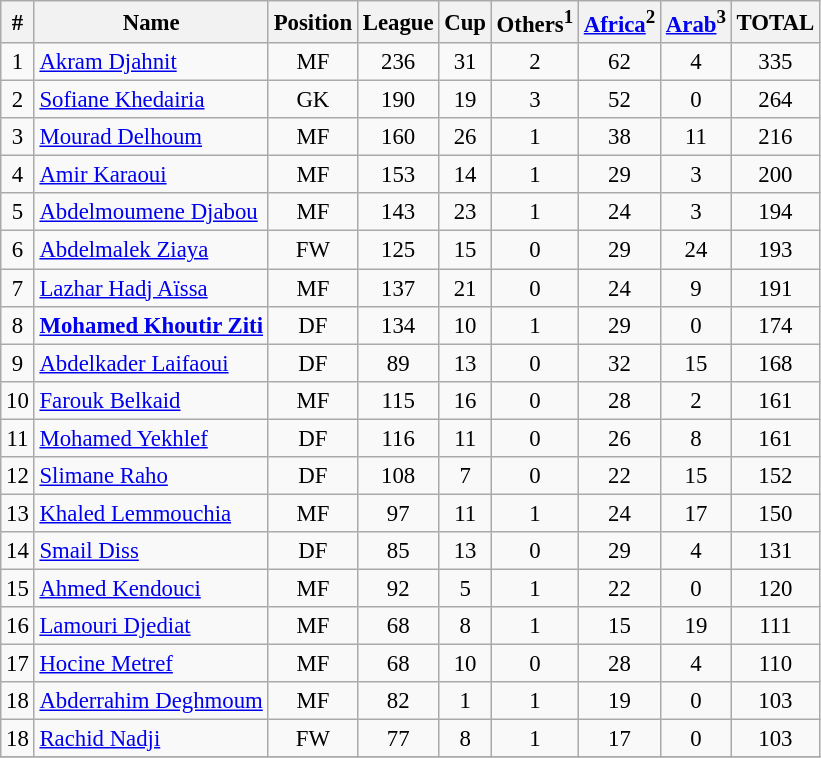<table class="wikitable plainrowheaders sortable" style="text-align:center;font-size:95%">
<tr>
<th>#</th>
<th>Name</th>
<th>Position</th>
<th>League</th>
<th>Cup</th>
<th>Others<sup>1</sup><br></th>
<th><a href='#'>Africa</a><sup>2</sup><br></th>
<th><a href='#'>Arab</a><sup>3</sup><br></th>
<th>TOTAL</th>
</tr>
<tr>
<td>1</td>
<td align="left"> <a href='#'>Akram Djahnit</a></td>
<td>MF</td>
<td>236</td>
<td>31</td>
<td>2</td>
<td>62</td>
<td>4</td>
<td>335</td>
</tr>
<tr>
<td>2</td>
<td align="left"> <a href='#'>Sofiane Khedairia</a></td>
<td>GK</td>
<td>190</td>
<td>19</td>
<td>3</td>
<td>52</td>
<td>0</td>
<td>264</td>
</tr>
<tr>
<td>3</td>
<td align="left"> <a href='#'>Mourad Delhoum</a></td>
<td>MF</td>
<td>160</td>
<td>26</td>
<td>1</td>
<td>38</td>
<td>11</td>
<td>216</td>
</tr>
<tr>
<td>4</td>
<td align="left"> <a href='#'>Amir Karaoui</a></td>
<td>MF</td>
<td>153</td>
<td>14</td>
<td>1</td>
<td>29</td>
<td>3</td>
<td>200</td>
</tr>
<tr>
<td>5</td>
<td align="left"> <a href='#'>Abdelmoumene Djabou</a></td>
<td>MF</td>
<td>143</td>
<td>23</td>
<td>1</td>
<td>24</td>
<td>3</td>
<td>194</td>
</tr>
<tr>
<td>6</td>
<td align="left"> <a href='#'>Abdelmalek Ziaya</a></td>
<td>FW</td>
<td>125</td>
<td>15</td>
<td>0</td>
<td>29</td>
<td>24</td>
<td>193</td>
</tr>
<tr>
<td>7</td>
<td align="left"> <a href='#'>Lazhar Hadj Aïssa</a></td>
<td>MF</td>
<td>137</td>
<td>21</td>
<td>0</td>
<td>24</td>
<td>9</td>
<td>191</td>
</tr>
<tr>
<td>8</td>
<td align="left"> <strong><a href='#'>Mohamed Khoutir Ziti</a></strong></td>
<td>DF</td>
<td>134</td>
<td>10</td>
<td>1</td>
<td>29</td>
<td>0</td>
<td>174</td>
</tr>
<tr>
<td>9</td>
<td align="left"> <a href='#'>Abdelkader Laifaoui</a></td>
<td>DF</td>
<td>89</td>
<td>13</td>
<td>0</td>
<td>32</td>
<td>15</td>
<td>168</td>
</tr>
<tr>
<td>10</td>
<td align="left"> <a href='#'>Farouk Belkaid</a></td>
<td>MF</td>
<td>115</td>
<td>16</td>
<td>0</td>
<td>28</td>
<td>2</td>
<td>161</td>
</tr>
<tr>
<td>11</td>
<td align="left"> <a href='#'>Mohamed Yekhlef</a></td>
<td>DF</td>
<td>116</td>
<td>11</td>
<td>0</td>
<td>26</td>
<td>8</td>
<td>161</td>
</tr>
<tr>
<td>12</td>
<td align="left"> <a href='#'>Slimane Raho</a></td>
<td>DF</td>
<td>108</td>
<td>7</td>
<td>0</td>
<td>22</td>
<td>15</td>
<td>152</td>
</tr>
<tr>
<td>13</td>
<td align="left"> <a href='#'>Khaled Lemmouchia</a></td>
<td>MF</td>
<td>97</td>
<td>11</td>
<td>1</td>
<td>24</td>
<td>17</td>
<td>150</td>
</tr>
<tr>
<td>14</td>
<td align="left"> <a href='#'>Smail Diss</a></td>
<td>DF</td>
<td>85</td>
<td>13</td>
<td>0</td>
<td>29</td>
<td>4</td>
<td>131</td>
</tr>
<tr>
<td>15</td>
<td align="left"> <a href='#'>Ahmed Kendouci</a></td>
<td>MF</td>
<td>92</td>
<td>5</td>
<td>1</td>
<td>22</td>
<td>0</td>
<td>120</td>
</tr>
<tr>
<td>16</td>
<td align="left"> <a href='#'>Lamouri Djediat</a></td>
<td>MF</td>
<td>68</td>
<td>8</td>
<td>1</td>
<td>15</td>
<td>19</td>
<td>111</td>
</tr>
<tr>
<td>17</td>
<td align="left"> <a href='#'>Hocine Metref</a></td>
<td>MF</td>
<td>68</td>
<td>10</td>
<td>0</td>
<td>28</td>
<td>4</td>
<td>110</td>
</tr>
<tr>
<td>18</td>
<td align="left"> <a href='#'>Abderrahim Deghmoum</a></td>
<td>MF</td>
<td>82</td>
<td>1</td>
<td>1</td>
<td>19</td>
<td>0</td>
<td>103</td>
</tr>
<tr>
<td>18</td>
<td align="left"> <a href='#'>Rachid Nadji</a></td>
<td>FW</td>
<td>77</td>
<td>8</td>
<td>1</td>
<td>17</td>
<td>0</td>
<td>103</td>
</tr>
<tr>
</tr>
</table>
